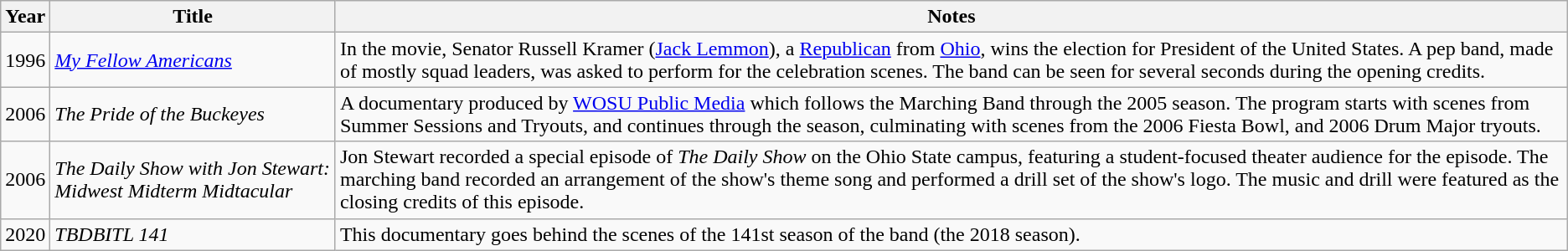<table class="wikitable sortable">
<tr>
<th>Year</th>
<th>Title</th>
<th class="unsortable">Notes</th>
</tr>
<tr>
<td>1996</td>
<td><em><a href='#'>My Fellow Americans</a></em></td>
<td>In the movie, Senator Russell Kramer (<a href='#'>Jack Lemmon</a>), a <a href='#'>Republican</a> from <a href='#'>Ohio</a>, wins the election for President of the United States. A pep band, made of mostly squad leaders, was asked to perform for the celebration scenes. The band can be seen for several seconds during the opening credits.</td>
</tr>
<tr>
<td>2006</td>
<td><em>The Pride of the Buckeyes</em></td>
<td>A documentary produced by <a href='#'>WOSU Public Media</a> which follows the Marching Band through the 2005 season. The program starts with scenes from Summer Sessions and Tryouts, and continues through the season, culminating with scenes from the 2006 Fiesta Bowl, and 2006 Drum Major tryouts.</td>
</tr>
<tr>
<td>2006</td>
<td><em>The Daily Show with Jon Stewart: Midwest Midterm Midtacular</em></td>
<td>Jon Stewart recorded a special episode of <em>The Daily Show</em> on the Ohio State campus, featuring a student-focused theater audience for the episode. The marching band recorded an arrangement of the show's theme song and performed a drill set of the show's logo. The music and drill were featured as the closing credits of this episode.</td>
</tr>
<tr>
<td>2020</td>
<td><em>TBDBITL 141</em></td>
<td>This documentary goes behind the scenes of the 141st season of the band (the 2018 season).</td>
</tr>
</table>
